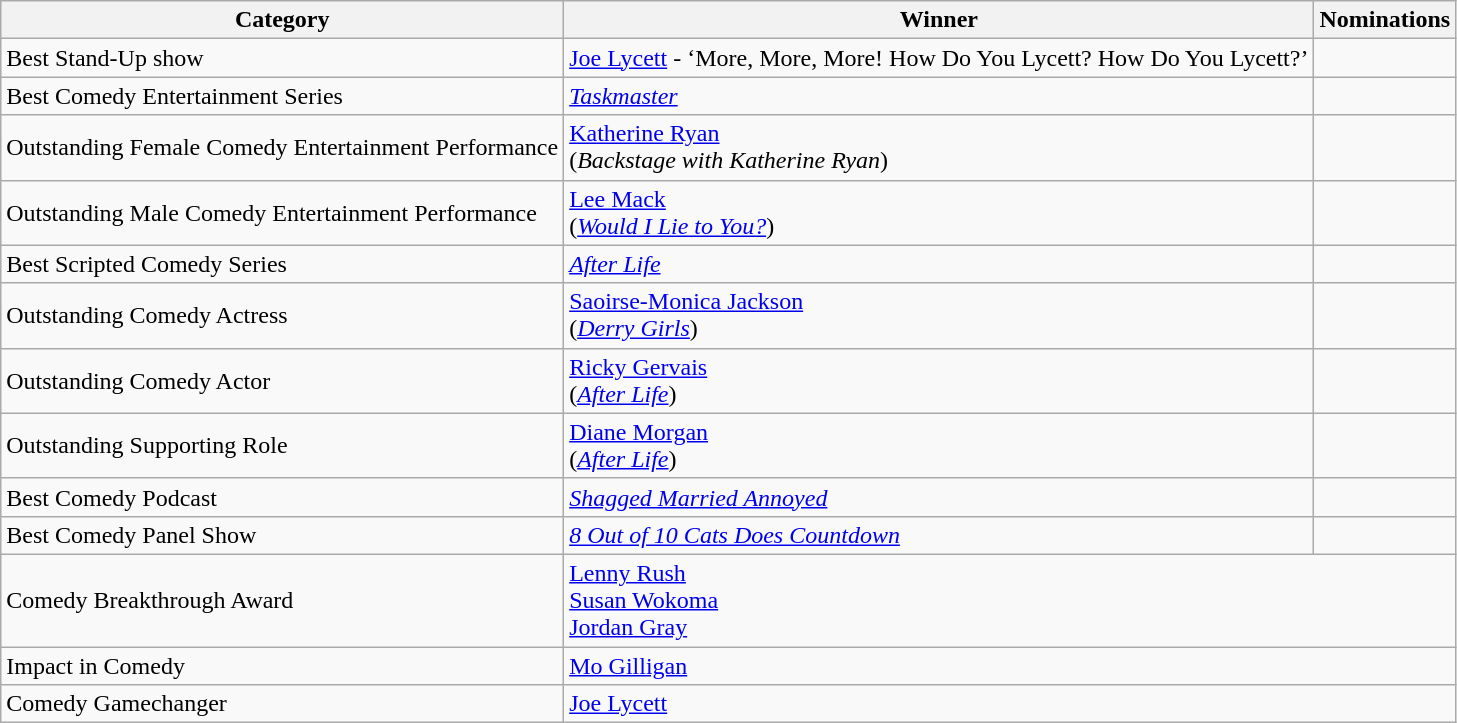<table class="wikitable">
<tr>
<th>Category</th>
<th>Winner</th>
<th>Nominations</th>
</tr>
<tr>
<td>Best Stand-Up show</td>
<td><a href='#'>Joe Lycett</a> - ‘More, More, More! How Do You Lycett? How Do You Lycett?’</td>
<td></td>
</tr>
<tr>
<td>Best Comedy Entertainment Series</td>
<td><em><a href='#'>Taskmaster</a></em></td>
<td></td>
</tr>
<tr>
<td>Outstanding Female Comedy Entertainment Performance</td>
<td><a href='#'>Katherine Ryan</a><br>(<em>Backstage with Katherine Ryan</em>)</td>
<td></td>
</tr>
<tr>
<td>Outstanding Male Comedy Entertainment Performance</td>
<td><a href='#'>Lee Mack</a><br>(<em><a href='#'>Would I Lie to You?</a></em>)</td>
<td></td>
</tr>
<tr>
<td>Best Scripted Comedy Series</td>
<td><em><a href='#'>After Life</a></em></td>
<td></td>
</tr>
<tr>
<td>Outstanding Comedy Actress</td>
<td><a href='#'>Saoirse-Monica Jackson</a><br>(<em><a href='#'>Derry Girls</a></em>)</td>
<td></td>
</tr>
<tr>
<td>Outstanding Comedy Actor</td>
<td><a href='#'>Ricky Gervais</a><br>(<em><a href='#'>After Life</a></em>)</td>
<td></td>
</tr>
<tr>
<td>Outstanding Supporting Role</td>
<td><a href='#'>Diane Morgan</a><br>(<em><a href='#'>After Life</a></em>)</td>
<td></td>
</tr>
<tr>
<td>Best Comedy Podcast</td>
<td><em><a href='#'>Shagged Married Annoyed</a></em></td>
<td></td>
</tr>
<tr>
<td>Best Comedy Panel Show</td>
<td><em><a href='#'>8 Out of 10 Cats Does Countdown</a></em></td>
<td></td>
</tr>
<tr>
<td>Comedy Breakthrough Award</td>
<td colspan="2"><a href='#'>Lenny Rush</a><br><a href='#'>Susan Wokoma</a><br><a href='#'>Jordan Gray</a></td>
</tr>
<tr>
<td>Impact in Comedy</td>
<td colspan="2"><a href='#'>Mo Gilligan</a></td>
</tr>
<tr>
<td>Comedy Gamechanger</td>
<td colspan="2"><a href='#'>Joe Lycett</a></td>
</tr>
</table>
